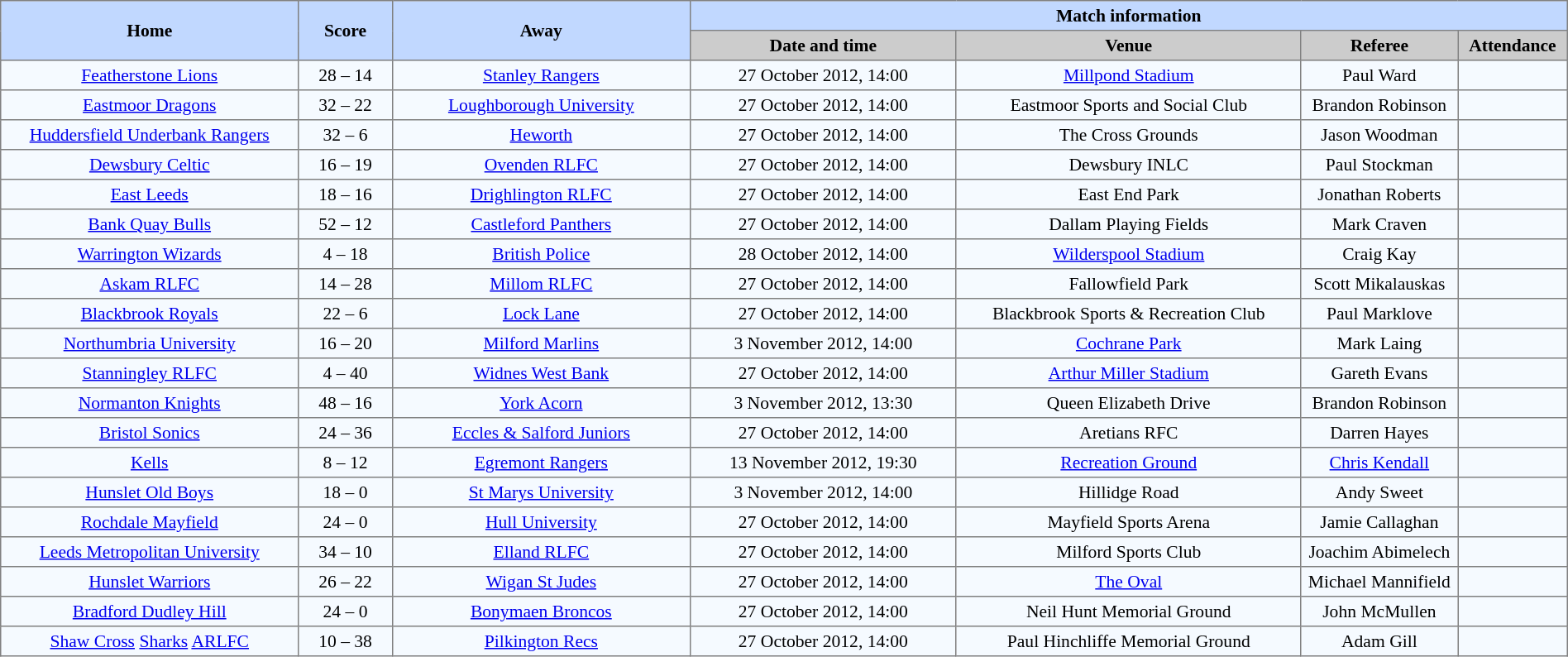<table border=1 style="border-collapse:collapse; font-size:90%; text-align:center;" cellpadding=3 cellspacing=0 width=100%>
<tr bgcolor=#C1D8FF>
<th rowspan=2 width=19%>Home</th>
<th rowspan=2 width=6%>Score</th>
<th rowspan=2 width=19%>Away</th>
<th colspan=6>Match information</th>
</tr>
<tr bgcolor=#CCCCCC>
<th width=17%>Date and time</th>
<th width=22%>Venue</th>
<th width=10%>Referee</th>
<th width=7%>Attendance</th>
</tr>
<tr bgcolor=#F5FAFF>
<td><a href='#'>Featherstone Lions</a></td>
<td>28 – 14</td>
<td><a href='#'>Stanley Rangers</a></td>
<td>27 October 2012, 14:00</td>
<td><a href='#'>Millpond Stadium</a></td>
<td>Paul Ward</td>
<td></td>
</tr>
<tr bgcolor=#F5FAFF>
<td><a href='#'>Eastmoor Dragons</a></td>
<td>32 – 22</td>
<td><a href='#'>Loughborough University</a></td>
<td>27 October 2012, 14:00</td>
<td>Eastmoor Sports and Social Club</td>
<td>Brandon Robinson</td>
<td></td>
</tr>
<tr bgcolor=#F5FAFF>
<td><a href='#'>Huddersfield Underbank Rangers</a></td>
<td>32 – 6</td>
<td><a href='#'>Heworth</a></td>
<td>27 October 2012, 14:00</td>
<td>The Cross Grounds</td>
<td>Jason Woodman</td>
<td></td>
</tr>
<tr bgcolor=#F5FAFF>
<td><a href='#'>Dewsbury Celtic</a></td>
<td>16 – 19</td>
<td><a href='#'>Ovenden RLFC</a></td>
<td>27 October 2012, 14:00</td>
<td>Dewsbury INLC</td>
<td>Paul Stockman</td>
<td></td>
</tr>
<tr bgcolor=#F5FAFF>
<td><a href='#'>East Leeds</a></td>
<td>18 – 16</td>
<td><a href='#'>Drighlington RLFC</a></td>
<td>27 October 2012, 14:00</td>
<td>East End Park</td>
<td>Jonathan Roberts</td>
<td></td>
</tr>
<tr bgcolor=#F5FAFF>
<td><a href='#'>Bank Quay Bulls</a></td>
<td>52 – 12</td>
<td><a href='#'>Castleford Panthers</a></td>
<td>27 October 2012, 14:00</td>
<td>Dallam Playing Fields</td>
<td>Mark Craven</td>
<td></td>
</tr>
<tr bgcolor=#F5FAFF>
<td><a href='#'>Warrington Wizards</a></td>
<td>4 – 18</td>
<td><a href='#'>British Police</a></td>
<td>28 October 2012, 14:00</td>
<td><a href='#'>Wilderspool Stadium</a></td>
<td>Craig Kay</td>
<td></td>
</tr>
<tr bgcolor=#F5FAFF>
<td><a href='#'>Askam RLFC</a></td>
<td>14 – 28</td>
<td><a href='#'>Millom RLFC</a></td>
<td>27 October 2012, 14:00</td>
<td>Fallowfield Park</td>
<td>Scott Mikalauskas</td>
<td></td>
</tr>
<tr bgcolor=#F5FAFF>
<td><a href='#'>Blackbrook Royals</a></td>
<td>22 – 6</td>
<td><a href='#'>Lock Lane</a></td>
<td>27 October 2012, 14:00</td>
<td>Blackbrook Sports & Recreation Club</td>
<td>Paul Marklove</td>
<td></td>
</tr>
<tr bgcolor=#F5FAFF>
<td><a href='#'>Northumbria University</a></td>
<td>16 – 20</td>
<td><a href='#'>Milford Marlins</a></td>
<td>3 November 2012, 14:00</td>
<td><a href='#'>Cochrane Park</a></td>
<td>Mark Laing</td>
<td></td>
</tr>
<tr bgcolor=#F5FAFF>
<td><a href='#'>Stanningley RLFC</a></td>
<td>4 – 40</td>
<td><a href='#'>Widnes West Bank</a></td>
<td>27 October 2012, 14:00</td>
<td><a href='#'>Arthur Miller Stadium</a></td>
<td>Gareth Evans</td>
<td></td>
</tr>
<tr bgcolor=#F5FAFF>
<td><a href='#'>Normanton Knights</a></td>
<td>48 – 16</td>
<td><a href='#'>York Acorn</a></td>
<td>3 November 2012, 13:30</td>
<td>Queen Elizabeth Drive</td>
<td>Brandon Robinson</td>
<td></td>
</tr>
<tr bgcolor=#F5FAFF>
<td><a href='#'>Bristol Sonics</a></td>
<td>24 – 36</td>
<td><a href='#'>Eccles & Salford Juniors</a></td>
<td>27 October 2012, 14:00</td>
<td>Aretians RFC</td>
<td>Darren Hayes</td>
<td></td>
</tr>
<tr bgcolor=#F5FAFF>
<td><a href='#'>Kells</a></td>
<td>8 – 12</td>
<td><a href='#'>Egremont Rangers</a></td>
<td>13 November 2012, 19:30</td>
<td><a href='#'>Recreation Ground</a> </td>
<td><a href='#'>Chris Kendall</a></td>
<td></td>
</tr>
<tr bgcolor=#F5FAFF>
<td><a href='#'>Hunslet Old Boys</a></td>
<td>18 – 0</td>
<td><a href='#'>St Marys University</a> </td>
<td>3 November 2012, 14:00</td>
<td>Hillidge Road</td>
<td>Andy Sweet</td>
<td></td>
</tr>
<tr bgcolor=#F5FAFF>
<td><a href='#'>Rochdale Mayfield</a></td>
<td>24 – 0</td>
<td><a href='#'>Hull University</a> </td>
<td>27 October 2012, 14:00</td>
<td>Mayfield Sports Arena</td>
<td>Jamie Callaghan</td>
<td></td>
</tr>
<tr bgcolor=#F5FAFF>
<td><a href='#'>Leeds Metropolitan University</a></td>
<td>34 – 10</td>
<td><a href='#'>Elland RLFC</a></td>
<td>27 October 2012, 14:00</td>
<td>Milford Sports Club</td>
<td>Joachim Abimelech</td>
<td></td>
</tr>
<tr bgcolor=#F5FAFF>
<td><a href='#'>Hunslet Warriors</a></td>
<td>26 – 22</td>
<td><a href='#'>Wigan St Judes</a></td>
<td>27 October 2012, 14:00</td>
<td><a href='#'>The Oval</a></td>
<td>Michael Mannifield</td>
<td></td>
</tr>
<tr bgcolor=#F5FAFF>
<td><a href='#'>Bradford Dudley Hill</a></td>
<td>24 – 0</td>
<td><a href='#'>Bonymaen Broncos</a> </td>
<td>27 October 2012, 14:00</td>
<td>Neil Hunt Memorial Ground</td>
<td>John McMullen</td>
<td></td>
</tr>
<tr bgcolor=#F5FAFF>
<td><a href='#'>Shaw Cross</a> <a href='#'>Sharks</a> <a href='#'>ARLFC</a></td>
<td>10 – 38</td>
<td><a href='#'>Pilkington Recs</a></td>
<td>27 October 2012, 14:00</td>
<td>Paul Hinchliffe Memorial Ground</td>
<td>Adam Gill</td>
<td></td>
</tr>
</table>
